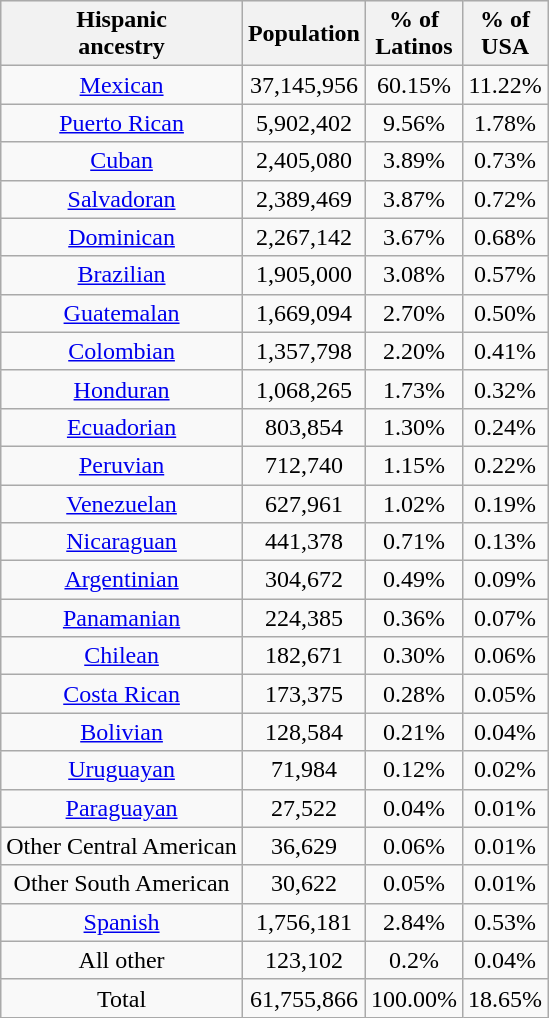<table class="wikitable sortable" style="text-align:center;">
<tr style="background:#efefef;">
<th>Hispanic<br> ancestry</th>
<th>Population</th>
<th>% of<br>Latinos</th>
<th>% of<br>USA</th>
</tr>
<tr>
<td><a href='#'>Mexican</a></td>
<td>37,145,956</td>
<td>60.15%</td>
<td>11.22%</td>
</tr>
<tr>
<td><a href='#'>Puerto Rican</a></td>
<td>5,902,402</td>
<td>9.56%</td>
<td>1.78%</td>
</tr>
<tr>
<td><a href='#'>Cuban</a></td>
<td>2,405,080</td>
<td>3.89%</td>
<td>0.73%</td>
</tr>
<tr>
<td><a href='#'>Salvadoran</a></td>
<td>2,389,469</td>
<td>3.87%</td>
<td>0.72%</td>
</tr>
<tr>
<td><a href='#'>Dominican</a></td>
<td>2,267,142</td>
<td>3.67%</td>
<td>0.68%</td>
</tr>
<tr>
<td><a href='#'>Brazilian</a></td>
<td>1,905,000</td>
<td>3.08%</td>
<td>0.57%</td>
</tr>
<tr>
<td><a href='#'>Guatemalan</a></td>
<td>1,669,094</td>
<td>2.70%</td>
<td>0.50%</td>
</tr>
<tr>
<td><a href='#'>Colombian</a></td>
<td>1,357,798</td>
<td>2.20%</td>
<td>0.41%</td>
</tr>
<tr>
<td><a href='#'>Honduran</a></td>
<td>1,068,265</td>
<td>1.73%</td>
<td>0.32%</td>
</tr>
<tr>
<td><a href='#'>Ecuadorian</a></td>
<td>803,854</td>
<td>1.30%</td>
<td>0.24%</td>
</tr>
<tr>
<td><a href='#'>Peruvian</a></td>
<td>712,740</td>
<td>1.15%</td>
<td>0.22%</td>
</tr>
<tr>
<td><a href='#'>Venezuelan</a></td>
<td>627,961</td>
<td>1.02%</td>
<td>0.19%</td>
</tr>
<tr>
<td><a href='#'>Nicaraguan</a></td>
<td>441,378</td>
<td>0.71%</td>
<td>0.13%</td>
</tr>
<tr>
<td><a href='#'>Argentinian</a></td>
<td>304,672</td>
<td>0.49%</td>
<td>0.09%</td>
</tr>
<tr>
<td><a href='#'>Panamanian</a></td>
<td>224,385</td>
<td>0.36%</td>
<td>0.07%</td>
</tr>
<tr>
<td><a href='#'>Chilean</a></td>
<td>182,671</td>
<td>0.30%</td>
<td>0.06%</td>
</tr>
<tr>
<td><a href='#'>Costa Rican</a></td>
<td>173,375</td>
<td>0.28%</td>
<td>0.05%</td>
</tr>
<tr>
<td><a href='#'>Bolivian</a></td>
<td>128,584</td>
<td>0.21%</td>
<td>0.04%</td>
</tr>
<tr>
<td><a href='#'>Uruguayan</a></td>
<td>71,984</td>
<td>0.12%</td>
<td>0.02%</td>
</tr>
<tr>
<td><a href='#'>Paraguayan</a></td>
<td>27,522</td>
<td>0.04%</td>
<td>0.01%</td>
</tr>
<tr>
<td>Other Central American</td>
<td>36,629</td>
<td>0.06%</td>
<td>0.01%</td>
</tr>
<tr>
<td>Other South American</td>
<td>30,622</td>
<td>0.05%</td>
<td>0.01%</td>
</tr>
<tr>
<td><a href='#'>Spanish</a></td>
<td>1,756,181</td>
<td>2.84%</td>
<td>0.53%</td>
</tr>
<tr>
<td>All other</td>
<td>123,102</td>
<td>0.2%</td>
<td>0.04%</td>
</tr>
<tr class="sortbottom">
<td>Total</td>
<td>61,755,866</td>
<td>100.00%</td>
<td>18.65%</td>
</tr>
</table>
